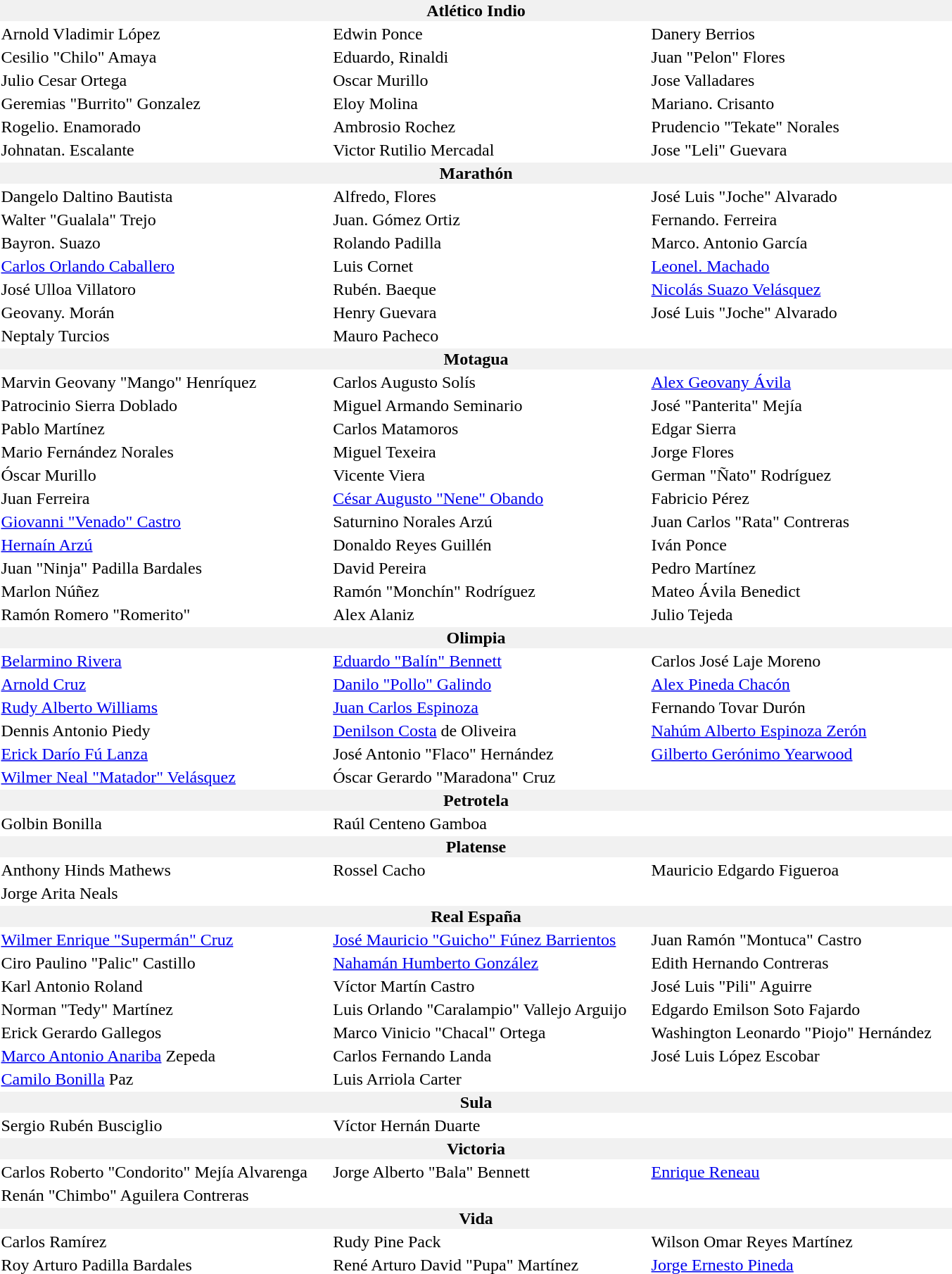<table border="0">
<tr bgcolor="f1f1f1">
<th width="900" colspan="3">Atlético Indio</th>
</tr>
<tr>
<td>  Arnold Vladimir López</td>
<td>  Edwin Ponce</td>
<td>  Danery Berrios</td>
</tr>
<tr>
<td>  Cesilio "Chilo" Amaya</td>
<td>  Eduardo, Rinaldi</td>
<td>  Juan "Pelon" Flores</td>
</tr>
<tr>
<td>  Julio Cesar Ortega</td>
<td>  Oscar Murillo</td>
<td>  Jose Valladares</td>
</tr>
<tr>
<td>  Geremias "Burrito" Gonzalez</td>
<td>  Eloy Molina</td>
<td>  Mariano. Crisanto</td>
</tr>
<tr>
<td>  Rogelio. Enamorado</td>
<td>  Ambrosio Rochez</td>
<td>  Prudencio "Tekate" Norales</td>
</tr>
<tr>
<td>  Johnatan. Escalante</td>
<td>  Victor Rutilio Mercadal</td>
<td>  Jose "Leli" Guevara</td>
<td></td>
<td></td>
</tr>
<tr bgcolor="f1f1f1">
<th colspan="3">Marathón</th>
</tr>
<tr>
<td>  Dangelo Daltino Bautista</td>
<td>  Alfredo, Flores</td>
<td>  José Luis "Joche" Alvarado</td>
</tr>
<tr>
<td>  Walter "Gualala" Trejo</td>
<td>  Juan. Gómez Ortiz</td>
<td>  Fernando. Ferreira</td>
</tr>
<tr>
<td>  Bayron. Suazo</td>
<td>  Rolando Padilla</td>
<td>  Marco. Antonio García</td>
</tr>
<tr>
<td>  <a href='#'>Carlos Orlando Caballero</a></td>
<td>  Luis Cornet</td>
<td>  <a href='#'>Leonel. Machado</a></td>
</tr>
<tr>
<td>  José Ulloa Villatoro</td>
<td>  Rubén. Baeque</td>
<td>  <a href='#'>Nicolás Suazo Velásquez</a></td>
</tr>
<tr>
<td>  Geovany. Morán</td>
<td>  Henry Guevara</td>
<td>  José Luis "Joche" Alvarado</td>
</tr>
<tr>
<td>  Neptaly Turcios</td>
<td>  Mauro Pacheco</td>
<td></td>
</tr>
<tr bgcolor="f1f1f1">
<th colspan="3">Motagua</th>
</tr>
<tr>
<td> Marvin Geovany "Mango" Henríquez</td>
<td> Carlos Augusto Solís</td>
<td> <a href='#'>Alex Geovany Ávila</a></td>
</tr>
<tr>
<td> Patrocinio Sierra Doblado</td>
<td> Miguel Armando Seminario</td>
<td> José "Panterita" Mejía</td>
</tr>
<tr>
<td> Pablo Martínez</td>
<td> Carlos Matamoros</td>
<td> Edgar Sierra</td>
</tr>
<tr>
<td> Mario Fernández Norales</td>
<td> Miguel Texeira</td>
<td> Jorge Flores</td>
</tr>
<tr>
<td> Óscar Murillo</td>
<td> Vicente Viera</td>
<td> German "Ñato" Rodríguez</td>
</tr>
<tr>
<td> Juan Ferreira</td>
<td> <a href='#'>César Augusto "Nene" Obando</a></td>
<td> Fabricio Pérez</td>
</tr>
<tr>
<td> <a href='#'>Giovanni "Venado" Castro</a></td>
<td> Saturnino Norales Arzú</td>
<td> Juan Carlos "Rata" Contreras</td>
</tr>
<tr>
<td> <a href='#'>Hernaín Arzú</a></td>
<td> Donaldo Reyes Guillén</td>
<td> Iván Ponce</td>
</tr>
<tr>
<td> Juan "Ninja" Padilla Bardales</td>
<td> David Pereira</td>
<td> Pedro Martínez</td>
</tr>
<tr>
<td> Marlon Núñez</td>
<td> Ramón "Monchín" Rodríguez</td>
<td> Mateo Ávila Benedict</td>
</tr>
<tr>
<td> Ramón Romero "Romerito"</td>
<td> Alex Alaniz</td>
<td> Julio Tejeda</td>
</tr>
<tr bgcolor="f1f1f1">
<th colspan="3">Olimpia</th>
</tr>
<tr>
<td> <a href='#'>Belarmino Rivera</a></td>
<td> <a href='#'>Eduardo "Balín" Bennett</a></td>
<td> Carlos José Laje Moreno</td>
</tr>
<tr>
<td> <a href='#'>Arnold Cruz</a></td>
<td> <a href='#'>Danilo "Pollo" Galindo</a></td>
<td> <a href='#'>Alex Pineda Chacón</a></td>
</tr>
<tr>
<td> <a href='#'>Rudy Alberto Williams</a></td>
<td> <a href='#'>Juan Carlos Espinoza</a></td>
<td> Fernando Tovar Durón</td>
</tr>
<tr>
<td> Dennis Antonio Piedy</td>
<td> <a href='#'>Denilson Costa</a> de Oliveira</td>
<td> <a href='#'>Nahúm Alberto Espinoza Zerón</a></td>
</tr>
<tr>
<td> <a href='#'>Erick Darío Fú Lanza</a></td>
<td> José Antonio "Flaco" Hernández</td>
<td> <a href='#'>Gilberto Gerónimo Yearwood</a></td>
</tr>
<tr>
<td> <a href='#'>Wilmer Neal "Matador" Velásquez</a></td>
<td> Óscar Gerardo "Maradona" Cruz</td>
<td></td>
</tr>
<tr bgcolor="f1f1f1">
<th colspan="3">Petrotela</th>
</tr>
<tr>
<td> Golbin Bonilla</td>
<td> Raúl Centeno Gamboa</td>
<td></td>
</tr>
<tr bgcolor="f1f1f1">
<th colspan="3">Platense</th>
</tr>
<tr>
<td> Anthony Hinds Mathews</td>
<td> Rossel Cacho</td>
<td> Mauricio Edgardo Figueroa</td>
</tr>
<tr>
<td> Jorge Arita Neals</td>
<td></td>
<td></td>
</tr>
<tr bgcolor="f1f1f1">
<th colspan="3">Real España</th>
</tr>
<tr>
<td> <a href='#'>Wilmer Enrique "Supermán" Cruz</a></td>
<td> <a href='#'>José Mauricio "Guicho" Fúnez Barrientos</a></td>
<td> Juan Ramón "Montuca" Castro</td>
</tr>
<tr>
<td> Ciro Paulino "Palic" Castillo</td>
<td> <a href='#'>Nahamán Humberto González</a></td>
<td> Edith Hernando Contreras</td>
</tr>
<tr>
<td> Karl Antonio Roland</td>
<td> Víctor Martín Castro</td>
<td> José Luis "Pili" Aguirre</td>
</tr>
<tr>
<td> Norman "Tedy" Martínez</td>
<td> Luis Orlando "Caralampio" Vallejo Arguijo</td>
<td> Edgardo Emilson Soto Fajardo</td>
</tr>
<tr>
<td> Erick Gerardo Gallegos</td>
<td> Marco Vinicio "Chacal" Ortega</td>
<td> Washington Leonardo "Piojo" Hernández</td>
</tr>
<tr>
<td> <a href='#'>Marco Antonio Anariba</a> Zepeda</td>
<td> Carlos Fernando Landa</td>
<td> José Luis López Escobar</td>
</tr>
<tr>
<td> <a href='#'>Camilo Bonilla</a> Paz</td>
<td> Luis Arriola Carter</td>
<td></td>
</tr>
<tr bgcolor="f1f1f1">
<th colspan="3">Sula</th>
</tr>
<tr>
<td> Sergio Rubén Busciglio</td>
<td> Víctor Hernán Duarte</td>
<td></td>
</tr>
<tr bgcolor="f1f1f1">
<th colspan="3">Victoria</th>
</tr>
<tr>
<td> Carlos Roberto "Condorito" Mejía Alvarenga</td>
<td> Jorge Alberto "Bala" Bennett</td>
<td> <a href='#'>Enrique Reneau</a></td>
</tr>
<tr>
<td> Renán "Chimbo" Aguilera Contreras</td>
<td></td>
<td></td>
</tr>
<tr bgcolor="f1f1f1">
<th colspan="3">Vida</th>
</tr>
<tr>
<td> Carlos Ramírez</td>
<td> Rudy Pine Pack</td>
<td> Wilson Omar Reyes Martínez</td>
</tr>
<tr>
<td> Roy Arturo Padilla Bardales</td>
<td> René Arturo David "Pupa" Martínez</td>
<td> <a href='#'>Jorge Ernesto Pineda</a></td>
</tr>
</table>
